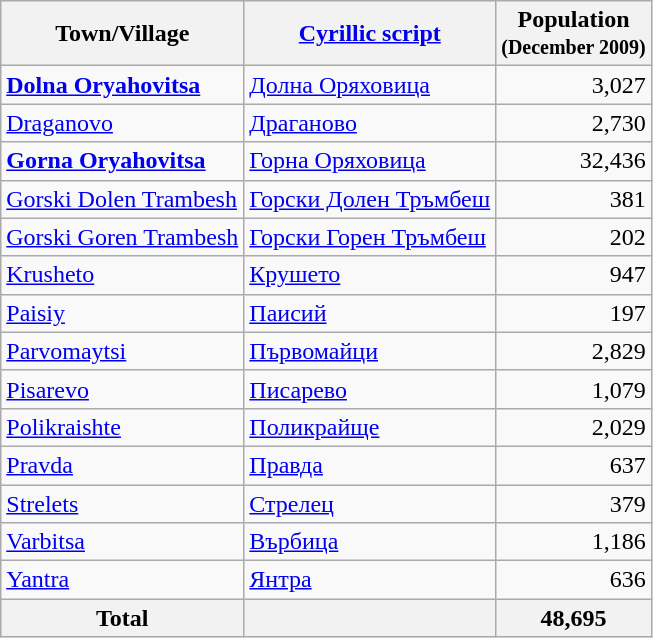<table class="wikitable sortable">
<tr>
<th>Town/Village</th>
<th><a href='#'>Cyrillic script</a></th>
<th>Population<br><small>(December 2009)</small></th>
</tr>
<tr>
<td><strong><a href='#'>Dolna Oryahovitsa</a></strong></td>
<td><a href='#'>Долна Оряховица</a></td>
<td align="right">3,027</td>
</tr>
<tr>
<td><a href='#'>Draganovo</a></td>
<td><a href='#'>Драганово</a></td>
<td align="right">2,730</td>
</tr>
<tr>
<td><strong><a href='#'>Gorna Oryahovitsa</a></strong></td>
<td><a href='#'>Горна Оряховица</a></td>
<td align="right">32,436</td>
</tr>
<tr>
<td><a href='#'>Gorski Dolen Trambesh</a></td>
<td><a href='#'>Горски Долен Тръмбеш</a></td>
<td align="right">381</td>
</tr>
<tr>
<td><a href='#'>Gorski Goren Trambesh</a></td>
<td><a href='#'>Горски Горен Тръмбеш</a></td>
<td align="right">202</td>
</tr>
<tr>
<td><a href='#'>Krusheto</a></td>
<td><a href='#'>Крушето</a></td>
<td align="right">947</td>
</tr>
<tr>
<td><a href='#'>Paisiy</a></td>
<td><a href='#'>Паисий</a></td>
<td align="right">197</td>
</tr>
<tr>
<td><a href='#'>Parvomaytsi</a></td>
<td><a href='#'>Първомайци</a></td>
<td align="right">2,829</td>
</tr>
<tr>
<td><a href='#'>Pisarevo</a></td>
<td><a href='#'>Писарево</a></td>
<td align="right">1,079</td>
</tr>
<tr>
<td><a href='#'>Polikraishte</a> </td>
<td><a href='#'>Поликрайще</a></td>
<td align="right">2,029</td>
</tr>
<tr>
<td><a href='#'>Pravda</a></td>
<td><a href='#'>Правда</a></td>
<td align="right">637</td>
</tr>
<tr>
<td><a href='#'>Strelets</a></td>
<td><a href='#'>Стрелец</a></td>
<td align="right">379</td>
</tr>
<tr>
<td><a href='#'>Varbitsa</a></td>
<td><a href='#'>Върбица</a></td>
<td align="right">1,186</td>
</tr>
<tr>
<td><a href='#'>Yantra</a></td>
<td><a href='#'>Янтра</a></td>
<td align="right">636</td>
</tr>
<tr>
<th>Total</th>
<th></th>
<th align="center">48,695</th>
</tr>
</table>
